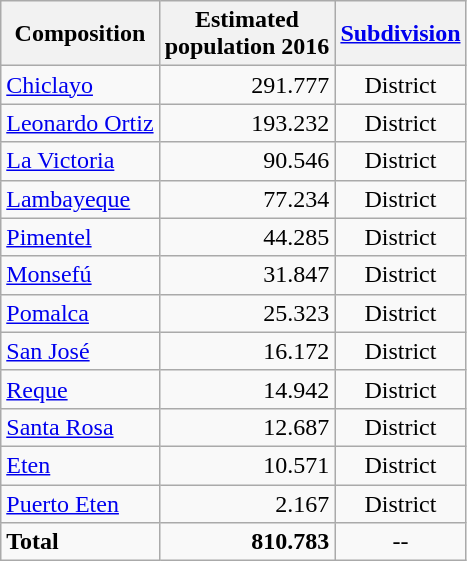<table class="wikitable">
<tr>
<th>Composition</th>
<th>Estimated <br>population 2016</th>
<th><a href='#'>Subdivision</a></th>
</tr>
<tr>
<td><a href='#'>Chiclayo</a></td>
<td align=right>291.777</td>
<td align=center>District</td>
</tr>
<tr>
<td><a href='#'>Leonardo Ortiz</a></td>
<td align=right>193.232</td>
<td align=center>District</td>
</tr>
<tr>
<td><a href='#'>La Victoria</a></td>
<td align=right>90.546</td>
<td align=center>District</td>
</tr>
<tr>
<td><a href='#'>Lambayeque</a></td>
<td align=right>77.234</td>
<td align=center>District</td>
</tr>
<tr>
<td><a href='#'>Pimentel</a></td>
<td align=right>44.285</td>
<td align=center>District</td>
</tr>
<tr>
<td><a href='#'>Monsefú</a></td>
<td align=right>31.847</td>
<td align=center>District</td>
</tr>
<tr>
<td><a href='#'>Pomalca</a></td>
<td align=right>25.323</td>
<td align=center>District</td>
</tr>
<tr>
<td><a href='#'>San José</a></td>
<td align=right>16.172</td>
<td align=center>District</td>
</tr>
<tr>
<td><a href='#'>Reque</a></td>
<td align=right>14.942</td>
<td align=center>District</td>
</tr>
<tr>
<td><a href='#'>Santa Rosa</a></td>
<td align=right>12.687</td>
<td align=center>District</td>
</tr>
<tr>
<td><a href='#'>Eten</a></td>
<td align=right>10.571</td>
<td align=center>District</td>
</tr>
<tr>
<td><a href='#'>Puerto Eten</a></td>
<td align=right>2.167</td>
<td align=center>District</td>
</tr>
<tr>
<td><strong>Total</strong></td>
<td align=right><strong>810.783</strong></td>
<td align=center>--</td>
</tr>
</table>
